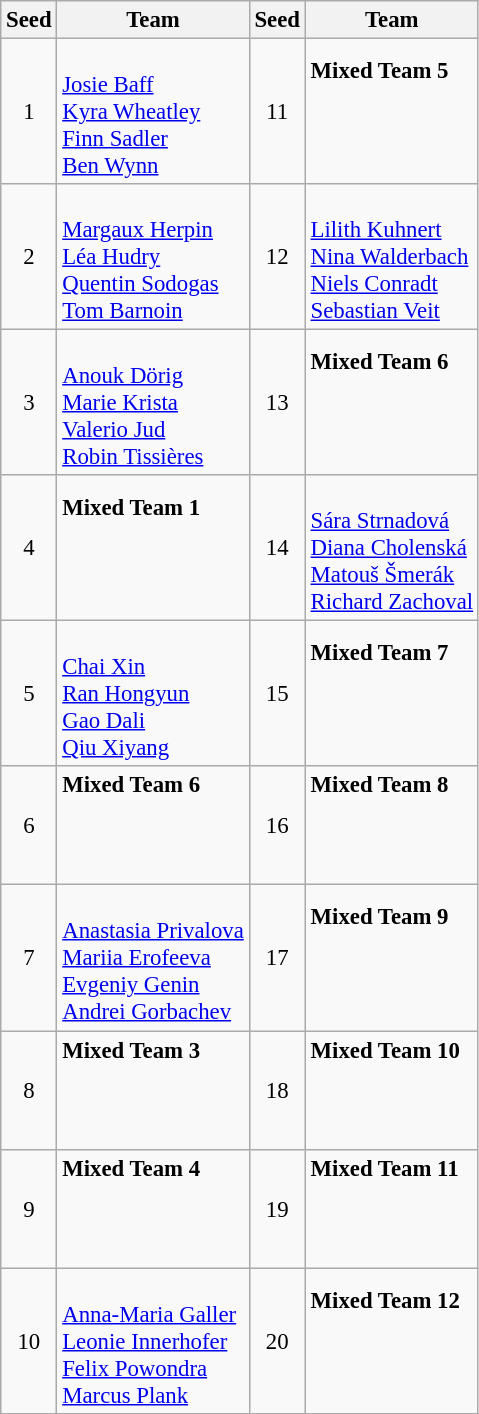<table class="wikitable" style="text-align:center; font-size:95%">
<tr>
<th>Seed</th>
<th>Team</th>
<th>Seed</th>
<th>Team</th>
</tr>
<tr>
<td>1</td>
<td align=left><strong></strong><br><a href='#'>Josie Baff</a><br><a href='#'>Kyra Wheatley</a><br><a href='#'>Finn Sadler</a><br><a href='#'>Ben Wynn</a></td>
<td>11</td>
<td align=left><strong>Mixed Team 5</strong><br><br><br><br></td>
</tr>
<tr>
<td>2</td>
<td align=left><strong></strong><br><a href='#'>Margaux Herpin</a><br><a href='#'>Léa Hudry</a><br><a href='#'>Quentin Sodogas</a><br><a href='#'>Tom Barnoin</a></td>
<td>12</td>
<td align=left><strong></strong><br><a href='#'>Lilith Kuhnert</a><br><a href='#'>Nina Walderbach</a><br><a href='#'>Niels Conradt</a><br><a href='#'>Sebastian Veit</a></td>
</tr>
<tr>
<td>3</td>
<td align=left><strong></strong><br><a href='#'>Anouk Dörig</a><br><a href='#'>Marie Krista</a><br><a href='#'>Valerio Jud</a><br><a href='#'>Robin Tissières</a></td>
<td>13</td>
<td align=left><strong>Mixed Team 6</strong><br><br><br><br></td>
</tr>
<tr>
<td>4</td>
<td align=left><strong>Mixed Team 1</strong><br><br><br><br></td>
<td>14</td>
<td align=left><strong></strong><br><a href='#'>Sára Strnadová</a><br><a href='#'>Diana Cholenská</a><br><a href='#'>Matouš Šmerák</a><br><a href='#'>Richard Zachoval</a></td>
</tr>
<tr>
<td>5</td>
<td align=left><strong></strong><br><a href='#'>Chai Xin</a><br><a href='#'>Ran Hongyun</a><br><a href='#'>Gao Dali</a><br><a href='#'>Qiu Xiyang</a></td>
<td>15</td>
<td align=left><strong>Mixed Team 7</strong><br><br><br><br></td>
</tr>
<tr>
<td>6</td>
<td align=left><strong>Mixed Team 6</strong><br><br><br><br></td>
<td>16</td>
<td align=left><strong>Mixed Team 8</strong><br><br><br><br></td>
</tr>
<tr>
<td>7</td>
<td align=left><strong></strong><br><a href='#'>Anastasia Privalova</a><br><a href='#'>Mariia Erofeeva</a><br><a href='#'>Evgeniy Genin</a><br><a href='#'>Andrei Gorbachev</a></td>
<td>17</td>
<td align=left><strong>Mixed Team 9</strong><br><br><br><br></td>
</tr>
<tr>
<td>8</td>
<td align=left><strong>Mixed Team 3</strong><br><br><br><br></td>
<td>18</td>
<td align=left><strong>Mixed Team 10</strong><br><br><br><br></td>
</tr>
<tr>
<td>9</td>
<td align=left><strong>Mixed Team 4</strong><br><br><br><br></td>
<td>19</td>
<td align=left><strong>Mixed Team 11</strong><br><br><br><br></td>
</tr>
<tr>
<td>10</td>
<td align=left><strong></strong><br><a href='#'>Anna-Maria Galler</a><br><a href='#'>Leonie Innerhofer</a><br><a href='#'>Felix Powondra</a><br><a href='#'>Marcus Plank</a></td>
<td>20</td>
<td align=left><strong>Mixed Team 12</strong><br><br><br><br></td>
</tr>
</table>
